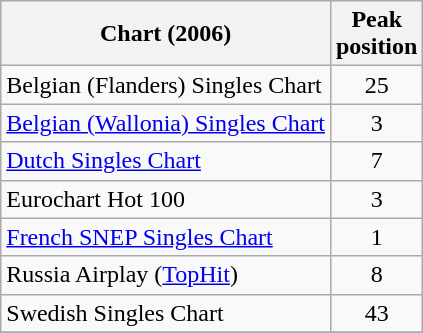<table class="wikitable sortable">
<tr>
<th>Chart (2006)</th>
<th>Peak<br>position</th>
</tr>
<tr>
<td>Belgian (Flanders) Singles Chart</td>
<td align="center">25</td>
</tr>
<tr>
<td><a href='#'>Belgian (Wallonia) Singles Chart</a></td>
<td align="center">3</td>
</tr>
<tr>
<td><a href='#'>Dutch Singles Chart</a></td>
<td align="center">7</td>
</tr>
<tr>
<td>Eurochart Hot 100</td>
<td align="center">3</td>
</tr>
<tr>
<td><a href='#'>French SNEP Singles Chart</a></td>
<td align="center">1</td>
</tr>
<tr>
<td>Russia Airplay (<a href='#'>TopHit</a>)</td>
<td align="center">8</td>
</tr>
<tr>
<td>Swedish Singles Chart</td>
<td align="center">43</td>
</tr>
<tr>
</tr>
</table>
